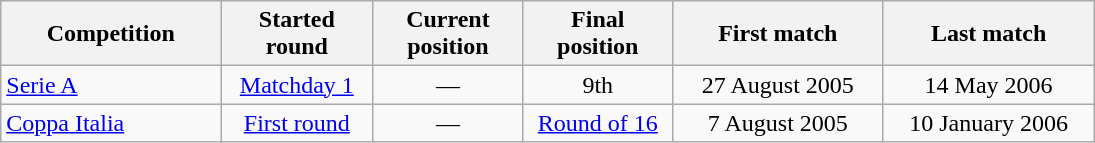<table class="wikitable" style="text-align:center; width:730px;">
<tr>
<th style="text-align:center; width:150px;">Competition</th>
<th style="text-align:center; width:100px;">Started round</th>
<th style="text-align:center; width:100px;">Current <br> position</th>
<th style="text-align:center; width:100px;">Final <br> position</th>
<th style="text-align:center; width:150px;">First match</th>
<th style="text-align:center; width:150px;">Last match</th>
</tr>
<tr>
<td style="text-align:left;"><a href='#'>Serie A</a></td>
<td><a href='#'>Matchday 1</a></td>
<td>—</td>
<td>9th</td>
<td>27 August 2005</td>
<td>14 May 2006</td>
</tr>
<tr>
<td style="text-align:left;"><a href='#'>Coppa Italia</a></td>
<td><a href='#'>First round</a></td>
<td>—</td>
<td><a href='#'>Round of 16</a></td>
<td>7 August 2005</td>
<td>10 January 2006</td>
</tr>
</table>
